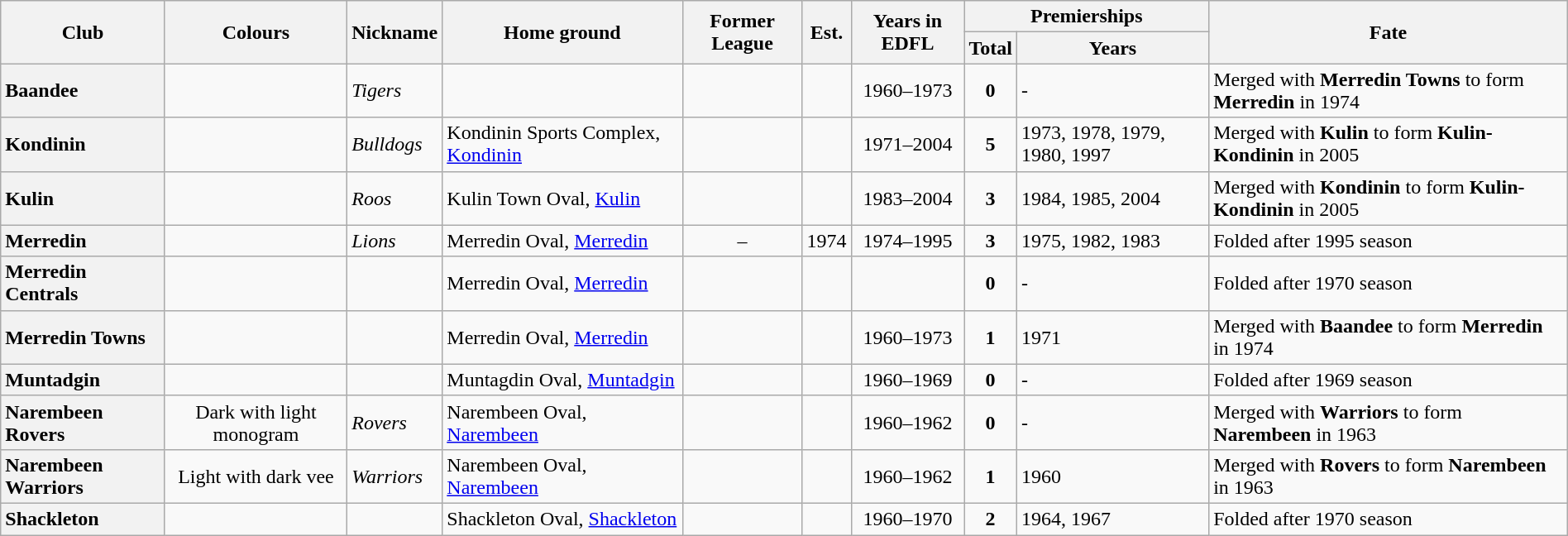<table class="wikitable sortable" style="text-align:center; width:100%">
<tr>
<th rowspan="2">Club</th>
<th rowspan="2">Colours</th>
<th rowspan="2">Nickname</th>
<th rowspan="2">Home ground</th>
<th rowspan="2">Former League</th>
<th rowspan="2">Est.</th>
<th rowspan="2">Years in EDFL</th>
<th colspan="2">Premierships</th>
<th rowspan="2">Fate</th>
</tr>
<tr>
<th>Total</th>
<th>Years</th>
</tr>
<tr>
<th style="text-align:left">Baandee</th>
<td></td>
<td align="left"><em>Tigers</em></td>
<td></td>
<td></td>
<td></td>
<td>1960–1973</td>
<td><strong>0</strong></td>
<td align="left">-</td>
<td align="left">Merged with <strong>Merredin Towns</strong> to form <strong>Merredin</strong> in 1974</td>
</tr>
<tr>
<th style="text-align:left">Kondinin</th>
<td></td>
<td align="left"><em>Bulldogs</em></td>
<td align="left">Kondinin Sports Complex, <a href='#'>Kondinin</a></td>
<td></td>
<td></td>
<td>1971–2004</td>
<td><strong>5</strong></td>
<td align="left">1973, 1978, 1979, 1980, 1997</td>
<td align="left">Merged with <strong>Kulin</strong> to form <strong>Kulin-Kondinin</strong> in 2005</td>
</tr>
<tr>
<th style="text-align:left">Kulin</th>
<td></td>
<td align="left"><em>Roos</em></td>
<td align="left">Kulin Town Oval, <a href='#'>Kulin</a></td>
<td></td>
<td></td>
<td>1983–2004</td>
<td><strong>3</strong></td>
<td align="left">1984, 1985, 2004</td>
<td align="left">Merged with <strong>Kondinin</strong> to form <strong>Kulin-Kondinin</strong> in 2005</td>
</tr>
<tr>
<th style="text-align:left">Merredin</th>
<td></td>
<td align="left"><em>Lions</em></td>
<td align="left">Merredin Oval, <a href='#'>Merredin</a></td>
<td>–</td>
<td>1974</td>
<td>1974–1995</td>
<td><strong>3</strong></td>
<td align="left">1975, 1982, 1983</td>
<td align="left">Folded after 1995 season</td>
</tr>
<tr>
<th style="text-align:left">Merredin Centrals</th>
<td></td>
<td></td>
<td align="left">Merredin Oval, <a href='#'>Merredin</a></td>
<td></td>
<td></td>
<td></td>
<td><strong>0</strong></td>
<td align="left">-</td>
<td align="left">Folded after 1970 season</td>
</tr>
<tr>
<th style="text-align:left">Merredin Towns</th>
<td></td>
<td></td>
<td align="left">Merredin Oval, <a href='#'>Merredin</a></td>
<td></td>
<td></td>
<td>1960–1973</td>
<td><strong>1</strong></td>
<td align="left">1971</td>
<td align="left">Merged with <strong>Baandee</strong> to form <strong>Merredin</strong> in 1974</td>
</tr>
<tr>
<th style="text-align:left">Muntadgin</th>
<td></td>
<td></td>
<td align="left">Muntagdin Oval, <a href='#'>Muntadgin</a></td>
<td></td>
<td></td>
<td>1960–1969</td>
<td><strong>0</strong></td>
<td align="left">-</td>
<td align="left">Folded after 1969 season</td>
</tr>
<tr>
<th style="text-align:left">Narembeen Rovers</th>
<td>Dark with light monogram</td>
<td align="left"><em>Rovers</em></td>
<td align="left">Narembeen Oval, <a href='#'>Narembeen</a></td>
<td></td>
<td></td>
<td>1960–1962</td>
<td><strong>0</strong></td>
<td align="left">-</td>
<td align="left">Merged with <strong>Warriors</strong> to form <strong>Narembeen</strong> in 1963</td>
</tr>
<tr>
<th style="text-align:left">Narembeen Warriors</th>
<td>Light with dark vee</td>
<td align="left"><em>Warriors</em></td>
<td align="left">Narembeen Oval, <a href='#'>Narembeen</a></td>
<td></td>
<td></td>
<td>1960–1962</td>
<td><strong>1</strong></td>
<td align="left">1960</td>
<td align="left">Merged with <strong>Rovers</strong> to form <strong>Narembeen</strong> in 1963</td>
</tr>
<tr>
<th style="text-align:left">Shackleton</th>
<td></td>
<td></td>
<td align="left">Shackleton Oval, <a href='#'>Shackleton</a></td>
<td></td>
<td></td>
<td>1960–1970</td>
<td><strong>2</strong></td>
<td align="left">1964, 1967</td>
<td align="left">Folded after 1970 season</td>
</tr>
</table>
